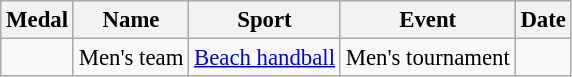<table class="wikitable sortable" style="font-size: 95%;">
<tr>
<th>Medal</th>
<th>Name</th>
<th>Sport</th>
<th>Event</th>
<th>Date</th>
</tr>
<tr>
<td></td>
<td>Men's team</td>
<td><a href='#'>Beach handball</a></td>
<td>Men's tournament</td>
<td></td>
</tr>
</table>
